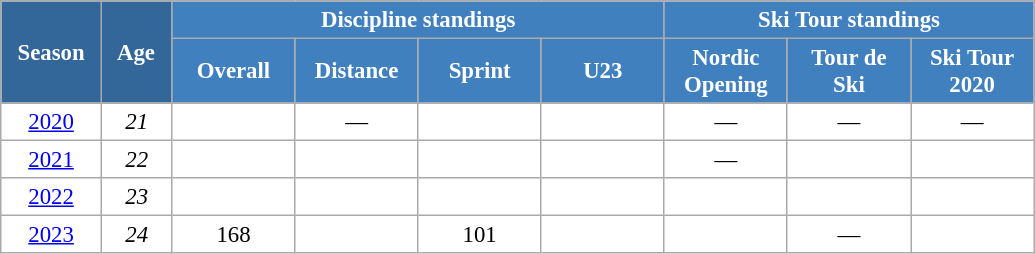<table class="wikitable" style="font-size:95%; text-align:center; border:grey solid 1px; border-collapse:collapse; background:#ffffff;">
<tr>
<th style="background-color:#369; color:white; width:60px;" rowspan="2"> Season </th>
<th style="background-color:#369; color:white; width:40px;" rowspan="2"> Age </th>
<th style="background-color:#4180be; color:white;" colspan="4">Discipline standings</th>
<th style="background-color:#4180be; color:white;" colspan="3">Ski Tour standings</th>
</tr>
<tr>
<th style="background-color:#4180be; color:white; width:75px;">Overall</th>
<th style="background-color:#4180be; color:white; width:75px;">Distance</th>
<th style="background-color:#4180be; color:white; width:75px;">Sprint</th>
<th style="background-color:#4180be; color:white; width:75px;">U23</th>
<th style="background-color:#4180be; color:white; width:75px;">Nordic<br>Opening</th>
<th style="background-color:#4180be; color:white; width:75px;">Tour de<br>Ski</th>
<th style="background-color:#4180be; color:white; width:75px;">Ski Tour<br>2020</th>
</tr>
<tr>
<td><a href='#'>2020</a></td>
<td><em>21</em></td>
<td></td>
<td>—</td>
<td></td>
<td></td>
<td>—</td>
<td>—</td>
<td>—</td>
</tr>
<tr>
<td><a href='#'>2021</a></td>
<td><em>22</em></td>
<td></td>
<td></td>
<td></td>
<td></td>
<td>—</td>
<td></td>
<td></td>
</tr>
<tr>
<td><a href='#'>2022</a></td>
<td><em>23</em></td>
<td></td>
<td></td>
<td></td>
<td></td>
<td></td>
<td></td>
<td></td>
</tr>
<tr>
<td><a href='#'>2023</a></td>
<td><em>24</em></td>
<td>168</td>
<td></td>
<td>101</td>
<td></td>
<td></td>
<td>—</td>
<td></td>
</tr>
</table>
